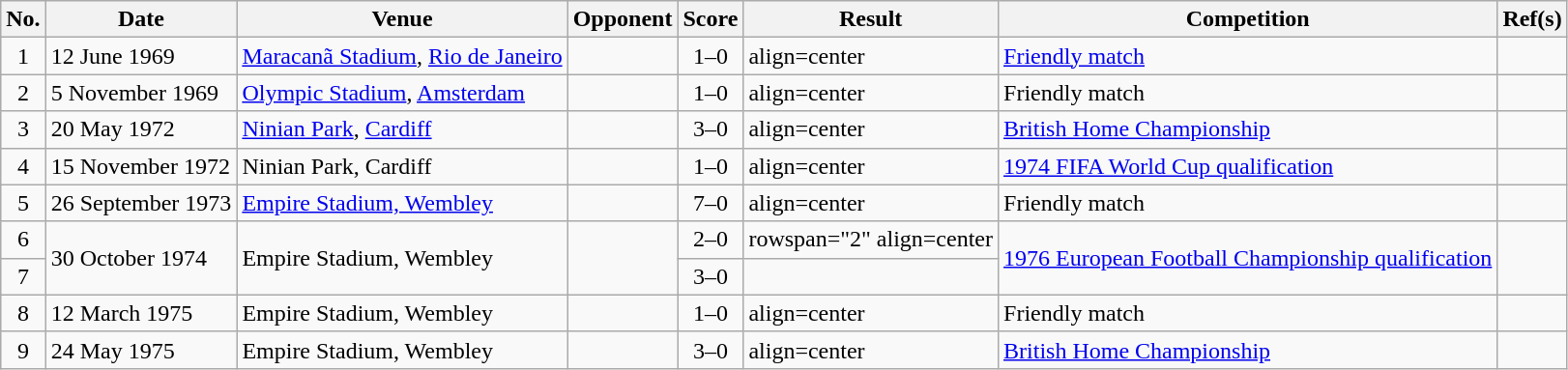<table class="wikitable sortable">
<tr>
<th scope="col">No.</th>
<th scope="col">Date</th>
<th scope="col">Venue</th>
<th scope="col">Opponent</th>
<th scope="col">Score</th>
<th scope="col">Result</th>
<th scope="col">Competition</th>
<th scope="col" class="unsortable">Ref(s)</th>
</tr>
<tr>
<td align="center">1</td>
<td>12 June 1969</td>
<td><a href='#'>Maracanã Stadium</a>, <a href='#'>Rio de Janeiro</a></td>
<td></td>
<td align="center">1–0</td>
<td>align=center </td>
<td><a href='#'>Friendly match</a></td>
<td></td>
</tr>
<tr>
<td align="center">2</td>
<td>5 November 1969</td>
<td><a href='#'>Olympic Stadium</a>, <a href='#'>Amsterdam</a></td>
<td></td>
<td align="center">1–0</td>
<td>align=center </td>
<td>Friendly match</td>
<td></td>
</tr>
<tr>
<td align="center">3</td>
<td>20 May 1972</td>
<td><a href='#'>Ninian Park</a>, <a href='#'>Cardiff</a></td>
<td></td>
<td align="center">3–0</td>
<td>align=center </td>
<td><a href='#'>British Home Championship</a></td>
<td></td>
</tr>
<tr>
<td align="center">4</td>
<td>15 November 1972</td>
<td>Ninian Park, Cardiff</td>
<td></td>
<td align="center">1–0</td>
<td>align=center </td>
<td><a href='#'>1974 FIFA World Cup qualification</a></td>
<td></td>
</tr>
<tr>
<td align="center">5</td>
<td>26 September 1973</td>
<td><a href='#'>Empire Stadium, Wembley</a></td>
<td></td>
<td align="center">7–0</td>
<td>align=center </td>
<td>Friendly match</td>
<td></td>
</tr>
<tr>
<td align="center">6</td>
<td rowspan="2">30 October 1974</td>
<td rowspan="2">Empire Stadium, Wembley</td>
<td rowspan="2"></td>
<td align="center">2–0</td>
<td>rowspan="2" align=center </td>
<td rowspan="2"><a href='#'>1976 European Football Championship qualification</a></td>
<td rowspan="2"></td>
</tr>
<tr>
<td align="center">7</td>
<td align="center">3–0</td>
</tr>
<tr>
<td align="center">8</td>
<td>12 March 1975</td>
<td>Empire Stadium, Wembley</td>
<td></td>
<td align="center">1–0</td>
<td>align=center </td>
<td>Friendly match</td>
<td></td>
</tr>
<tr>
<td align="center">9</td>
<td>24 May 1975</td>
<td>Empire Stadium, Wembley</td>
<td></td>
<td align="center">3–0</td>
<td>align=center </td>
<td><a href='#'>British Home Championship</a></td>
<td></td>
</tr>
</table>
